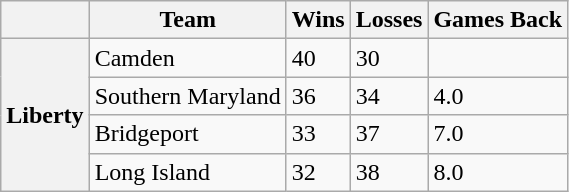<table class="wikitable">
<tr>
<th></th>
<th>Team</th>
<th>Wins</th>
<th>Losses</th>
<th>Games Back</th>
</tr>
<tr>
<th rowspan="4">Liberty</th>
<td>Camden</td>
<td>40</td>
<td>30</td>
<td> </td>
</tr>
<tr>
<td>Southern Maryland</td>
<td>36</td>
<td>34</td>
<td>4.0</td>
</tr>
<tr>
<td>Bridgeport</td>
<td>33</td>
<td>37</td>
<td>7.0</td>
</tr>
<tr>
<td>Long Island</td>
<td>32</td>
<td>38</td>
<td>8.0</td>
</tr>
</table>
